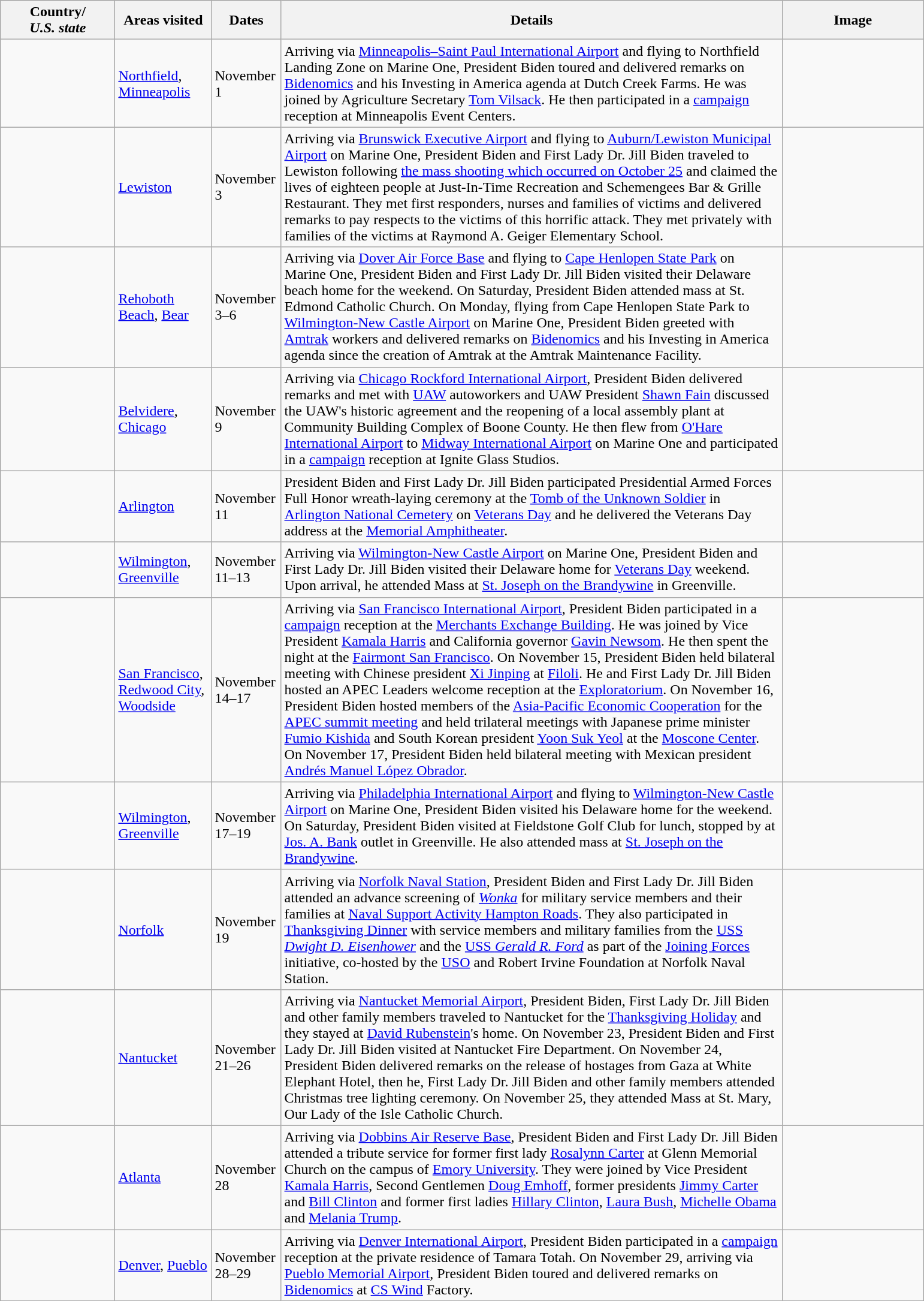<table class="wikitable" style="margin: 1em auto 1em auto">
<tr>
<th width="120">Country/<br><em>U.S. state</em></th>
<th width="100">Areas visited</th>
<th width="70">Dates</th>
<th width="550">Details</th>
<th width="150">Image</th>
</tr>
<tr>
<td></td>
<td><a href='#'>Northfield</a>, <a href='#'>Minneapolis</a></td>
<td>November 1</td>
<td>Arriving via <a href='#'>Minneapolis–Saint Paul International Airport</a> and flying to Northfield Landing Zone on Marine One, President Biden toured and delivered remarks on <a href='#'>Bidenomics</a> and his Investing in America agenda at Dutch Creek Farms. He was joined by Agriculture Secretary <a href='#'>Tom Vilsack</a>. He then participated in a <a href='#'>campaign</a> reception at Minneapolis Event Centers.</td>
<td></td>
</tr>
<tr>
<td></td>
<td><a href='#'>Lewiston</a></td>
<td>November 3</td>
<td>Arriving via <a href='#'>Brunswick Executive Airport</a> and flying to <a href='#'>Auburn/Lewiston Municipal Airport</a> on Marine One, President Biden and First Lady Dr. Jill Biden traveled to Lewiston following <a href='#'>the mass shooting which occurred on October 25</a> and claimed the lives of eighteen people at Just-In-Time Recreation and Schemengees Bar & Grille Restaurant. They met first responders, nurses and families of victims and delivered remarks to pay respects to the victims of this horrific attack. They met privately with families of the victims at Raymond A. Geiger Elementary School.</td>
<td></td>
</tr>
<tr>
<td></td>
<td><a href='#'>Rehoboth Beach</a>, <a href='#'>Bear</a></td>
<td>November 3–6</td>
<td>Arriving via <a href='#'>Dover Air Force Base</a> and flying to <a href='#'>Cape Henlopen State Park</a> on Marine One, President Biden and First Lady Dr. Jill Biden visited their Delaware beach home for the weekend. On Saturday, President Biden attended mass at St. Edmond Catholic Church. On Monday, flying from Cape Henlopen State Park to <a href='#'>Wilmington-New Castle Airport</a> on Marine One, President Biden greeted with <a href='#'>Amtrak</a> workers and delivered remarks on <a href='#'>Bidenomics</a> and his Investing in America agenda since the creation of Amtrak at the Amtrak Maintenance Facility.</td>
<td></td>
</tr>
<tr>
<td></td>
<td><a href='#'>Belvidere</a>, <a href='#'>Chicago</a></td>
<td>November 9</td>
<td>Arriving via <a href='#'>Chicago Rockford International Airport</a>, President Biden delivered remarks and met with <a href='#'>UAW</a> autoworkers and UAW President <a href='#'>Shawn Fain</a> discussed the UAW's historic agreement and the reopening of a local assembly plant at Community Building Complex of Boone County. He then flew from <a href='#'>O'Hare International Airport</a> to <a href='#'>Midway International Airport</a> on Marine One and participated in a <a href='#'>campaign</a> reception at Ignite Glass Studios.</td>
<td></td>
</tr>
<tr>
<td></td>
<td><a href='#'>Arlington</a></td>
<td>November 11</td>
<td>President Biden and First Lady Dr. Jill Biden participated Presidential Armed Forces Full Honor wreath-laying ceremony at the <a href='#'>Tomb of the Unknown Soldier</a> in <a href='#'>Arlington National Cemetery</a> on <a href='#'>Veterans Day</a> and he delivered the Veterans Day address at the <a href='#'>Memorial Amphitheater</a>.</td>
<td></td>
</tr>
<tr>
<td></td>
<td><a href='#'>Wilmington</a>, <a href='#'>Greenville</a></td>
<td>November 11–13</td>
<td>Arriving via <a href='#'>Wilmington-New Castle Airport</a> on Marine One, President Biden and First Lady Dr. Jill Biden visited their Delaware home for <a href='#'>Veterans Day</a> weekend. Upon arrival, he attended Mass at <a href='#'>St. Joseph on the Brandywine</a> in Greenville.</td>
<td></td>
</tr>
<tr>
<td></td>
<td><a href='#'>San Francisco</a>, <a href='#'>Redwood City</a>, <a href='#'>Woodside</a></td>
<td>November 14–17</td>
<td>Arriving via <a href='#'>San Francisco International Airport</a>, President Biden participated in a <a href='#'>campaign</a> reception at the <a href='#'>Merchants Exchange Building</a>. He was joined by Vice President <a href='#'>Kamala Harris</a> and California governor <a href='#'>Gavin Newsom</a>. He then spent the night at the <a href='#'>Fairmont San Francisco</a>. On November 15, President Biden held bilateral meeting with Chinese president <a href='#'>Xi Jinping</a> at <a href='#'>Filoli</a>. He and First Lady Dr. Jill Biden hosted an APEC Leaders welcome reception at the <a href='#'>Exploratorium</a>. On November 16, President Biden hosted members of the <a href='#'>Asia-Pacific Economic Cooperation</a> for the <a href='#'>APEC summit meeting</a> and held trilateral meetings with Japanese prime minister <a href='#'>Fumio Kishida</a> and South Korean president <a href='#'>Yoon Suk Yeol</a> at the <a href='#'>Moscone Center</a>. On November 17, President Biden held bilateral meeting with Mexican president <a href='#'>Andrés Manuel López Obrador</a>.</td>
<td></td>
</tr>
<tr>
<td></td>
<td><a href='#'>Wilmington</a>, <a href='#'>Greenville</a></td>
<td>November 17–19</td>
<td>Arriving via <a href='#'>Philadelphia International Airport</a> and flying to <a href='#'>Wilmington-New Castle Airport</a> on Marine One, President Biden visited his Delaware home for the weekend. On Saturday, President Biden visited at Fieldstone Golf Club for lunch, stopped by at <a href='#'>Jos. A. Bank</a> outlet in Greenville. He also attended mass at <a href='#'>St. Joseph on the Brandywine</a>.</td>
<td></td>
</tr>
<tr>
<td></td>
<td><a href='#'>Norfolk</a></td>
<td>November 19</td>
<td>Arriving via <a href='#'>Norfolk Naval Station</a>, President Biden and First Lady Dr. Jill Biden attended an advance screening of <em><a href='#'>Wonka</a></em> for military service members and their families at <a href='#'>Naval Support Activity Hampton Roads</a>. They also participated in <a href='#'>Thanksgiving Dinner</a> with service members and military families from the <a href='#'>USS <em>Dwight D. Eisenhower</em></a> and the <a href='#'>USS <em>Gerald R. Ford</em></a> as part of the <a href='#'>Joining Forces</a> initiative, co-hosted by the <a href='#'>USO</a> and Robert Irvine Foundation at Norfolk Naval Station.</td>
<td></td>
</tr>
<tr>
<td></td>
<td><a href='#'>Nantucket</a></td>
<td>November 21–26</td>
<td>Arriving via <a href='#'>Nantucket Memorial Airport</a>, President Biden, First Lady Dr. Jill Biden and other family members traveled to Nantucket for the <a href='#'>Thanksgiving Holiday</a> and they stayed at <a href='#'>David Rubenstein</a>'s home. On November 23, President Biden and First Lady Dr. Jill Biden visited at Nantucket Fire Department. On November 24, President Biden delivered remarks on the release of hostages from Gaza at White Elephant Hotel, then he, First Lady Dr. Jill Biden and other family members attended Christmas tree lighting ceremony. On November 25, they attended Mass at St. Mary, Our Lady of the Isle Catholic Church.</td>
<td></td>
</tr>
<tr>
<td></td>
<td><a href='#'>Atlanta</a></td>
<td>November 28</td>
<td>Arriving via <a href='#'>Dobbins Air Reserve Base</a>, President Biden and First Lady Dr. Jill Biden attended a tribute service for former first lady <a href='#'>Rosalynn Carter</a> at Glenn Memorial Church on the campus of <a href='#'>Emory University</a>. They were joined by Vice President <a href='#'>Kamala Harris</a>, Second Gentlemen <a href='#'>Doug Emhoff</a>, former presidents <a href='#'>Jimmy Carter</a> and <a href='#'>Bill Clinton</a> and former first ladies <a href='#'>Hillary Clinton</a>, <a href='#'>Laura Bush</a>, <a href='#'>Michelle Obama</a> and <a href='#'>Melania Trump</a>.</td>
<td></td>
</tr>
<tr>
<td></td>
<td><a href='#'>Denver</a>, <a href='#'>Pueblo</a></td>
<td>November 28–29</td>
<td>Arriving via <a href='#'>Denver International Airport</a>, President Biden participated in a <a href='#'>campaign</a> reception at the private residence of Tamara Totah. On November 29, arriving via <a href='#'>Pueblo Memorial Airport</a>, President Biden toured and delivered remarks on <a href='#'>Bidenomics</a> at <a href='#'>CS Wind</a> Factory.</td>
<td></td>
</tr>
</table>
